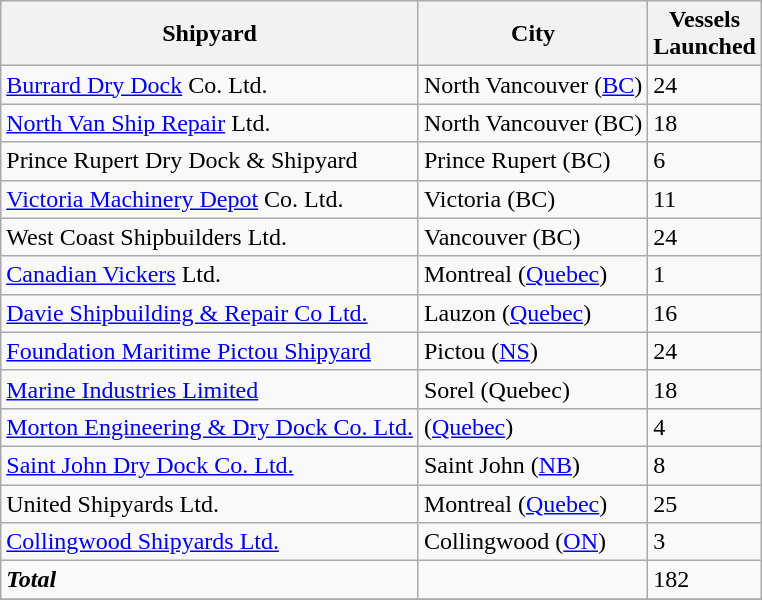<table class="sortable wikitable">
<tr>
<th>Shipyard</th>
<th>City</th>
<th>Vessels<br>Launched</th>
</tr>
<tr>
<td><a href='#'>Burrard Dry Dock</a> Co. Ltd.</td>
<td>North Vancouver (<a href='#'>BC</a>)</td>
<td>24</td>
</tr>
<tr>
<td><a href='#'>North Van Ship Repair</a> Ltd.</td>
<td>North Vancouver (BC)</td>
<td>18</td>
</tr>
<tr>
<td>Prince Rupert Dry Dock & Shipyard</td>
<td>Prince Rupert (BC)</td>
<td>6</td>
</tr>
<tr>
<td><a href='#'>Victoria Machinery Depot</a> Co. Ltd.</td>
<td>Victoria (BC)</td>
<td>11</td>
</tr>
<tr>
<td>West Coast Shipbuilders Ltd.</td>
<td>Vancouver (BC)</td>
<td>24</td>
</tr>
<tr>
<td><a href='#'>Canadian Vickers</a> Ltd.</td>
<td>Montreal (<a href='#'>Quebec</a>)</td>
<td>1</td>
</tr>
<tr>
<td><a href='#'>Davie Shipbuilding & Repair Co Ltd.</a></td>
<td>Lauzon (<a href='#'>Quebec</a>)</td>
<td>16</td>
</tr>
<tr>
<td><a href='#'>Foundation Maritime Pictou Shipyard</a></td>
<td>Pictou (<a href='#'>NS</a>)</td>
<td>24</td>
</tr>
<tr>
<td><a href='#'>Marine Industries Limited</a></td>
<td>Sorel (Quebec)</td>
<td>18</td>
</tr>
<tr>
<td><a href='#'>Morton Engineering & Dry Dock Co. Ltd.</a></td>
<td>(<a href='#'>Quebec</a>)</td>
<td>4</td>
</tr>
<tr>
<td><a href='#'>Saint John Dry Dock Co. Ltd.</a></td>
<td>Saint John (<a href='#'>NB</a>)</td>
<td>8</td>
</tr>
<tr>
<td>United Shipyards Ltd.</td>
<td>Montreal (<a href='#'>Quebec</a>)</td>
<td>25</td>
</tr>
<tr>
<td><a href='#'>Collingwood Shipyards Ltd.</a></td>
<td>Collingwood (<a href='#'>ON</a>)</td>
<td>3</td>
</tr>
<tr>
<td><strong><em>Total</em></strong></td>
<td></td>
<td>182</td>
</tr>
<tr>
</tr>
</table>
